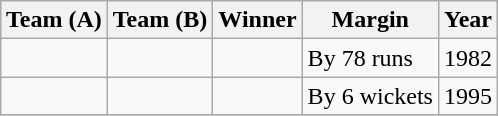<table class="wikitable" style="margin: 1em auto 1em auto">
<tr>
<th>Team (A)</th>
<th>Team (B)</th>
<th>Winner</th>
<th>Margin</th>
<th>Year</th>
</tr>
<tr>
<td></td>
<td></td>
<td></td>
<td>By 78 runs</td>
<td>1982</td>
</tr>
<tr>
<td></td>
<td></td>
<td></td>
<td>By 6 wickets</td>
<td>1995</td>
</tr>
<tr>
</tr>
</table>
